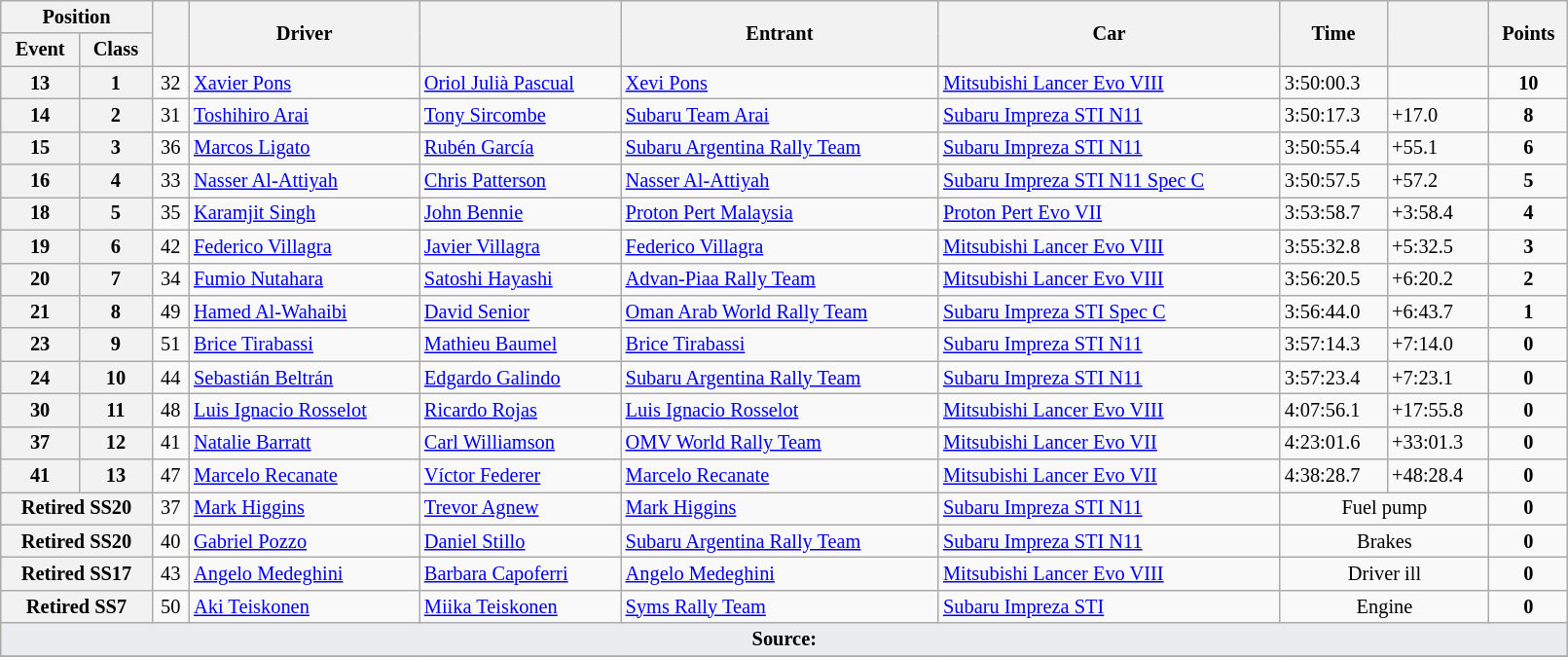<table class="wikitable" width=85% style="font-size: 85%;">
<tr>
<th colspan="2">Position</th>
<th rowspan="2"></th>
<th rowspan="2">Driver</th>
<th rowspan="2"></th>
<th rowspan="2">Entrant</th>
<th rowspan="2">Car</th>
<th rowspan="2">Time</th>
<th rowspan="2"></th>
<th rowspan="2">Points</th>
</tr>
<tr>
<th>Event</th>
<th>Class</th>
</tr>
<tr>
<th>13</th>
<th>1</th>
<td align="center">32</td>
<td> <a href='#'>Xavier Pons</a></td>
<td> <a href='#'>Oriol Julià Pascual</a></td>
<td> <a href='#'>Xevi Pons</a></td>
<td><a href='#'>Mitsubishi Lancer Evo VIII</a></td>
<td>3:50:00.3</td>
<td></td>
<td align="center"><strong>10</strong></td>
</tr>
<tr>
<th>14</th>
<th>2</th>
<td align="center">31</td>
<td> <a href='#'>Toshihiro Arai</a></td>
<td> <a href='#'>Tony Sircombe</a></td>
<td> <a href='#'>Subaru Team Arai</a></td>
<td><a href='#'>Subaru Impreza STI N11</a></td>
<td>3:50:17.3</td>
<td>+17.0</td>
<td align="center"><strong>8</strong></td>
</tr>
<tr>
<th>15</th>
<th>3</th>
<td align="center">36</td>
<td> <a href='#'>Marcos Ligato</a></td>
<td> <a href='#'>Rubén García</a></td>
<td> <a href='#'>Subaru Argentina Rally Team</a></td>
<td><a href='#'>Subaru Impreza STI N11</a></td>
<td>3:50:55.4</td>
<td>+55.1</td>
<td align="center"><strong>6</strong></td>
</tr>
<tr>
<th>16</th>
<th>4</th>
<td align="center">33</td>
<td> <a href='#'>Nasser Al-Attiyah</a></td>
<td> <a href='#'>Chris Patterson</a></td>
<td> <a href='#'>Nasser Al-Attiyah</a></td>
<td><a href='#'>Subaru Impreza STI N11 Spec C</a></td>
<td>3:50:57.5</td>
<td>+57.2</td>
<td align="center"><strong>5</strong></td>
</tr>
<tr>
<th>18</th>
<th>5</th>
<td align="center">35</td>
<td> <a href='#'>Karamjit Singh</a></td>
<td> <a href='#'>John Bennie</a></td>
<td> <a href='#'>Proton Pert Malaysia</a></td>
<td><a href='#'>Proton Pert Evo VII</a></td>
<td>3:53:58.7</td>
<td>+3:58.4</td>
<td align="center"><strong>4</strong></td>
</tr>
<tr>
<th>19</th>
<th>6</th>
<td align="center">42</td>
<td> <a href='#'>Federico Villagra</a></td>
<td> <a href='#'>Javier Villagra</a></td>
<td> <a href='#'>Federico Villagra</a></td>
<td><a href='#'>Mitsubishi Lancer Evo VIII</a></td>
<td>3:55:32.8</td>
<td>+5:32.5</td>
<td align="center"><strong>3</strong></td>
</tr>
<tr>
<th>20</th>
<th>7</th>
<td align="center">34</td>
<td> <a href='#'>Fumio Nutahara</a></td>
<td> <a href='#'>Satoshi Hayashi</a></td>
<td> <a href='#'>Advan-Piaa Rally Team</a></td>
<td><a href='#'>Mitsubishi Lancer Evo VIII</a></td>
<td>3:56:20.5</td>
<td>+6:20.2</td>
<td align="center"><strong>2</strong></td>
</tr>
<tr>
<th>21</th>
<th>8</th>
<td align="center">49</td>
<td> <a href='#'>Hamed Al-Wahaibi</a></td>
<td> <a href='#'>David Senior</a></td>
<td> <a href='#'>Oman Arab World Rally Team</a></td>
<td><a href='#'>Subaru Impreza STI Spec C</a></td>
<td>3:56:44.0</td>
<td>+6:43.7</td>
<td align="center"><strong>1</strong></td>
</tr>
<tr>
<th>23</th>
<th>9</th>
<td align="center">51</td>
<td> <a href='#'>Brice Tirabassi</a></td>
<td> <a href='#'>Mathieu Baumel</a></td>
<td> <a href='#'>Brice Tirabassi</a></td>
<td><a href='#'>Subaru Impreza STI N11</a></td>
<td>3:57:14.3</td>
<td>+7:14.0</td>
<td align="center"><strong>0</strong></td>
</tr>
<tr>
<th>24</th>
<th>10</th>
<td align="center">44</td>
<td> <a href='#'>Sebastián Beltrán</a></td>
<td> <a href='#'>Edgardo Galindo</a></td>
<td> <a href='#'>Subaru Argentina Rally Team</a></td>
<td><a href='#'>Subaru Impreza STI N11</a></td>
<td>3:57:23.4</td>
<td>+7:23.1</td>
<td align="center"><strong>0</strong></td>
</tr>
<tr>
<th>30</th>
<th>11</th>
<td align="center">48</td>
<td> <a href='#'>Luis Ignacio Rosselot</a></td>
<td> <a href='#'>Ricardo Rojas</a></td>
<td> <a href='#'>Luis Ignacio Rosselot</a></td>
<td><a href='#'>Mitsubishi Lancer Evo VIII</a></td>
<td>4:07:56.1</td>
<td>+17:55.8</td>
<td align="center"><strong>0</strong></td>
</tr>
<tr>
<th>37</th>
<th>12</th>
<td align="center">41</td>
<td> <a href='#'>Natalie Barratt</a></td>
<td> <a href='#'>Carl Williamson</a></td>
<td> <a href='#'>OMV World Rally Team</a></td>
<td><a href='#'>Mitsubishi Lancer Evo VII</a></td>
<td>4:23:01.6</td>
<td>+33:01.3</td>
<td align="center"><strong>0</strong></td>
</tr>
<tr>
<th>41</th>
<th>13</th>
<td align="center">47</td>
<td> <a href='#'>Marcelo Recanate</a></td>
<td> <a href='#'>Víctor Federer</a></td>
<td> <a href='#'>Marcelo Recanate</a></td>
<td><a href='#'>Mitsubishi Lancer Evo VII</a></td>
<td>4:38:28.7</td>
<td>+48:28.4</td>
<td align="center"><strong>0</strong></td>
</tr>
<tr>
<th colspan="2">Retired SS20</th>
<td align="center">37</td>
<td> <a href='#'>Mark Higgins</a></td>
<td> <a href='#'>Trevor Agnew</a></td>
<td> <a href='#'>Mark Higgins</a></td>
<td><a href='#'>Subaru Impreza STI N11</a></td>
<td align="center" colspan="2">Fuel pump</td>
<td align="center"><strong>0</strong></td>
</tr>
<tr>
<th colspan="2">Retired SS20</th>
<td align="center">40</td>
<td> <a href='#'>Gabriel Pozzo</a></td>
<td> <a href='#'>Daniel Stillo</a></td>
<td> <a href='#'>Subaru Argentina Rally Team</a></td>
<td><a href='#'>Subaru Impreza STI N11</a></td>
<td align="center" colspan="2">Brakes</td>
<td align="center"><strong>0</strong></td>
</tr>
<tr>
<th colspan="2">Retired SS17</th>
<td align="center">43</td>
<td> <a href='#'>Angelo Medeghini</a></td>
<td> <a href='#'>Barbara Capoferri</a></td>
<td> <a href='#'>Angelo Medeghini</a></td>
<td><a href='#'>Mitsubishi Lancer Evo VIII</a></td>
<td align="center" colspan="2">Driver ill</td>
<td align="center"><strong>0</strong></td>
</tr>
<tr>
<th colspan="2">Retired SS7</th>
<td align="center">50</td>
<td> <a href='#'>Aki Teiskonen</a></td>
<td> <a href='#'>Miika Teiskonen</a></td>
<td> <a href='#'>Syms Rally Team</a></td>
<td><a href='#'>Subaru Impreza STI</a></td>
<td align="center" colspan="2">Engine</td>
<td align="center"><strong>0</strong></td>
</tr>
<tr>
<td style="background-color:#EAECF0; text-align:center" colspan="10"><strong>Source:</strong></td>
</tr>
<tr>
</tr>
</table>
